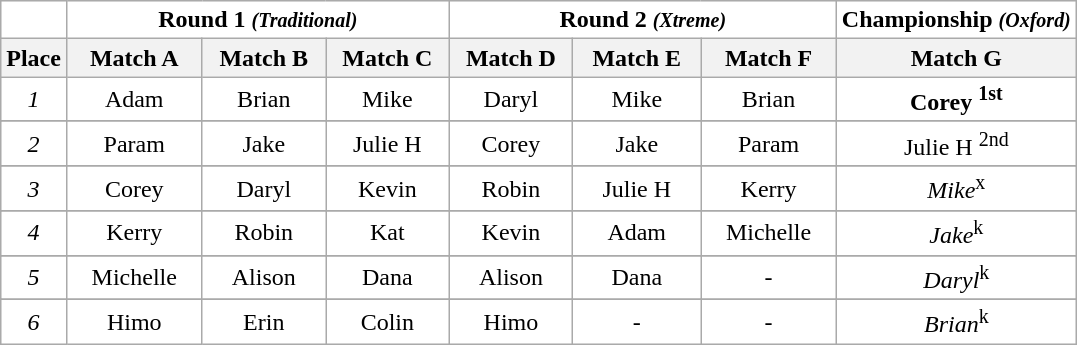<table class="wikitable" style="text-align:center;">
<tr>
<th colspan="1" style="background: #ffffff;"></th>
<th colspan="3" style="background: #ffffff;" style="border: 1px solid blue;">Round 1 <small><em>(Traditional)</em></small></th>
<th colspan="3" style="background: #ffffff;" style="border: 1px solid red;">Round 2 <small><em>(Xtreme)</em></small></th>
<th colspan="2" style="background: #ffffff;" style="border: 1px solid gold;">Championship <small><em>(Oxford)</em></small></th>
</tr>
<tr>
<th style="width:10px;">Place</th>
<th style="width:83px;">Match A</th>
<th style="width:75px;">Match B</th>
<th style="width:75px;">Match C</th>
<th style="width:75px;">Match D</th>
<th style="width:78px;">Match E</th>
<th style="width:83px;">Match F</th>
<th colspan="2">Match G</th>
</tr>
<tr style="background:#ffffff;">
<td align=center><em>1</em></td>
<td>Adam</td>
<td>Brian</td>
<td>Mike</td>
<td>Daryl</td>
<td>Mike</td>
<td>Brian</td>
<td><strong>Corey <sup>1st</sup></strong></td>
</tr>
<tr>
</tr>
<tr style="background:#ffffff;">
<td align=center><em>2</em></td>
<td>Param</td>
<td>Jake</td>
<td>Julie H</td>
<td>Corey</td>
<td>Jake</td>
<td>Param</td>
<td>Julie H <sup>2nd</sup></td>
</tr>
<tr>
</tr>
<tr style="background:#ffffff;">
<td align=center><em>3</em></td>
<td>Corey</td>
<td>Daryl</td>
<td>Kevin</td>
<td>Robin</td>
<td>Julie H</td>
<td>Kerry</td>
<td><em>Mike</em><sup>x</sup></td>
</tr>
<tr>
</tr>
<tr style="background:#ffffff;">
<td align=center><em>4</em></td>
<td>Kerry</td>
<td>Robin</td>
<td>Kat</td>
<td>Kevin</td>
<td>Adam</td>
<td>Michelle</td>
<td><em>Jake</em><sup>k</sup></td>
</tr>
<tr>
</tr>
<tr style="background:#ffffff;">
<td align=center><em>5</em></td>
<td>Michelle</td>
<td>Alison</td>
<td>Dana</td>
<td>Alison</td>
<td>Dana</td>
<td>-</td>
<td><em>Daryl</em><sup>k</sup></td>
</tr>
<tr>
</tr>
<tr style="background:#ffffff;">
<td align=center><em>6</em></td>
<td>Himo</td>
<td>Erin</td>
<td>Colin</td>
<td>Himo</td>
<td>-</td>
<td>-</td>
<td><em>Brian</em><sup>k</sup></td>
</tr>
</table>
